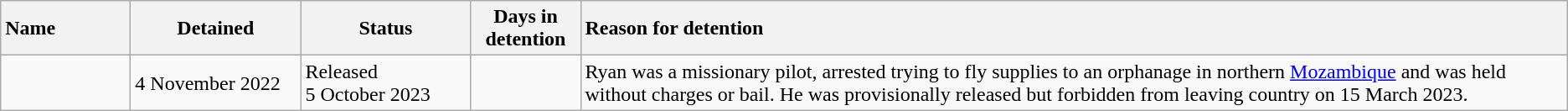<table class="wikitable defaultleft col2center col3center col4center col5left sortable">
<tr>
<th style="text-align: left; width: 6em;">Name</th>
<th style="width: 8em;">Detained</th>
<th style="width: 8em;">Status</th>
<th style="width: 5em;">Days in detention</th>
<th class="unsortable" style="text-align: left;">Reason for detention</th>
</tr>
<tr>
<td></td>
<td>4 November 2022</td>
<td>Released<br>5 October 2023</td>
<td></td>
<td>Ryan was a missionary pilot, arrested trying to fly supplies to an orphanage in northern <a href='#'>Mozambique</a> and was held without charges or bail. He was provisionally released but forbidden from leaving country on 15 March 2023.</td>
</tr>
</table>
